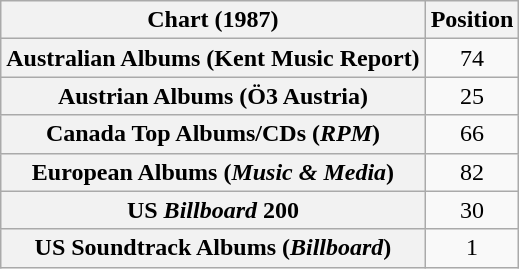<table class="wikitable sortable plainrowheaders" style="text-align:center">
<tr>
<th scope="col">Chart (1987)</th>
<th scope="col">Position</th>
</tr>
<tr>
<th scope="row">Australian Albums (Kent Music Report)</th>
<td>74</td>
</tr>
<tr>
<th scope="row">Austrian Albums (Ö3 Austria)</th>
<td>25</td>
</tr>
<tr>
<th scope="row">Canada Top Albums/CDs (<em>RPM</em>)</th>
<td>66</td>
</tr>
<tr>
<th scope="row">European Albums (<em>Music & Media</em>)</th>
<td>82</td>
</tr>
<tr>
<th scope="row">US <em>Billboard</em> 200</th>
<td>30</td>
</tr>
<tr>
<th scope="row">US Soundtrack Albums (<em>Billboard</em>)</th>
<td>1</td>
</tr>
</table>
